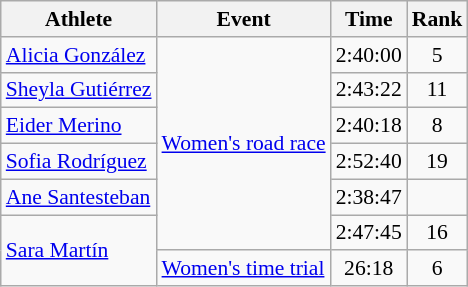<table class=wikitable style="font-size:90%">
<tr>
<th>Athlete</th>
<th>Event</th>
<th>Time</th>
<th>Rank</th>
</tr>
<tr align=center>
<td align=left><a href='#'>Alicia González</a></td>
<td align=left rowspan=6><a href='#'>Women's road race</a></td>
<td>2:40:00</td>
<td>5</td>
</tr>
<tr align=center>
<td align=left><a href='#'>Sheyla Gutiérrez</a></td>
<td>2:43:22</td>
<td>11</td>
</tr>
<tr align=center>
<td align=left><a href='#'>Eider Merino</a></td>
<td>2:40:18</td>
<td>8</td>
</tr>
<tr align=center>
<td align=left><a href='#'>Sofia Rodríguez</a></td>
<td>2:52:40</td>
<td>19</td>
</tr>
<tr align=center>
<td align=left><a href='#'>Ane Santesteban</a></td>
<td>2:38:47</td>
<td></td>
</tr>
<tr align=center>
<td align=left rowspan=2><a href='#'>Sara Martín</a></td>
<td>2:47:45</td>
<td>16</td>
</tr>
<tr align=center>
<td align=left><a href='#'>Women's time trial</a></td>
<td>26:18</td>
<td>6</td>
</tr>
</table>
